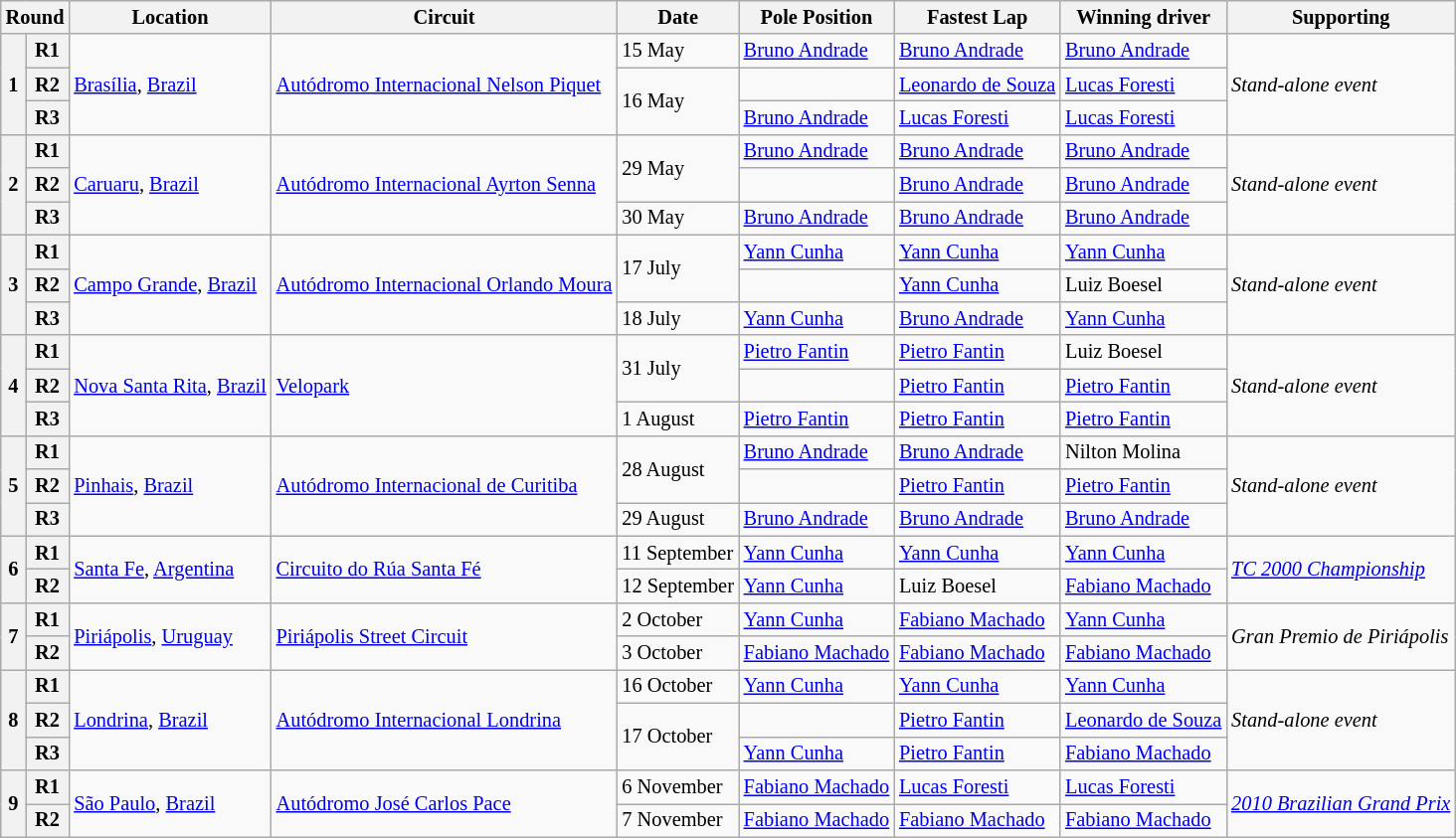<table class="wikitable" style="font-size: 85%">
<tr>
<th colspan=2>Round</th>
<th>Location</th>
<th>Circuit</th>
<th>Date</th>
<th>Pole Position</th>
<th>Fastest Lap</th>
<th>Winning driver</th>
<th>Supporting</th>
</tr>
<tr>
<th rowspan=3>1</th>
<th>R1</th>
<td rowspan=3> <a href='#'>Brasília</a>, <a href='#'>Brazil</a></td>
<td rowspan=3><a href='#'>Autódromo Internacional Nelson Piquet</a></td>
<td>15 May</td>
<td nowrap> <a href='#'>Bruno Andrade</a></td>
<td nowrap> <a href='#'>Bruno Andrade</a></td>
<td nowrap> <a href='#'>Bruno Andrade</a></td>
<td rowspan=3><em>Stand-alone event</em></td>
</tr>
<tr>
<th>R2</th>
<td rowspan=2>16 May</td>
<td></td>
<td nowrap> <a href='#'>Leonardo de Souza</a></td>
<td> <a href='#'>Lucas Foresti</a></td>
</tr>
<tr>
<th>R3</th>
<td> <a href='#'>Bruno Andrade</a></td>
<td> <a href='#'>Lucas Foresti</a></td>
<td> <a href='#'>Lucas Foresti</a></td>
</tr>
<tr>
<th rowspan=3>2</th>
<th>R1</th>
<td rowspan=3> <a href='#'>Caruaru</a>, <a href='#'>Brazil</a></td>
<td rowspan=3><a href='#'>Autódromo Internacional Ayrton Senna</a></td>
<td rowspan=2>29 May</td>
<td> <a href='#'>Bruno Andrade</a></td>
<td> <a href='#'>Bruno Andrade</a></td>
<td> <a href='#'>Bruno Andrade</a></td>
<td rowspan=3><em>Stand-alone event</em></td>
</tr>
<tr>
<th>R2</th>
<td></td>
<td> <a href='#'>Bruno Andrade</a></td>
<td> <a href='#'>Bruno Andrade</a></td>
</tr>
<tr>
<th>R3</th>
<td>30 May</td>
<td> <a href='#'>Bruno Andrade</a></td>
<td> <a href='#'>Bruno Andrade</a></td>
<td> <a href='#'>Bruno Andrade</a></td>
</tr>
<tr>
<th rowspan=3>3</th>
<th>R1</th>
<td rowspan=3 nowrap> <a href='#'>Campo Grande</a>, <a href='#'>Brazil</a></td>
<td rowspan=3 nowrap><a href='#'>Autódromo Internacional Orlando Moura</a></td>
<td rowspan=2>17 July</td>
<td> <a href='#'>Yann Cunha</a></td>
<td> <a href='#'>Yann Cunha</a></td>
<td> <a href='#'>Yann Cunha</a></td>
<td rowspan=3><em>Stand-alone event</em></td>
</tr>
<tr>
<th>R2</th>
<td></td>
<td> <a href='#'>Yann Cunha</a></td>
<td> Luiz Boesel</td>
</tr>
<tr>
<th>R3</th>
<td>18 July</td>
<td> <a href='#'>Yann Cunha</a></td>
<td> <a href='#'>Bruno Andrade</a></td>
<td> <a href='#'>Yann Cunha</a></td>
</tr>
<tr>
<th rowspan=3>4</th>
<th>R1</th>
<td rowspan=3 nowrap> <a href='#'>Nova Santa Rita</a>, <a href='#'>Brazil</a></td>
<td rowspan=3><a href='#'>Velopark</a></td>
<td rowspan=2>31 July</td>
<td> <a href='#'>Pietro Fantin</a></td>
<td> <a href='#'>Pietro Fantin</a></td>
<td> Luiz Boesel</td>
<td rowspan=3><em>Stand-alone event</em></td>
</tr>
<tr>
<th>R2</th>
<td></td>
<td> <a href='#'>Pietro Fantin</a></td>
<td> <a href='#'>Pietro Fantin</a></td>
</tr>
<tr>
<th>R3</th>
<td>1 August</td>
<td> <a href='#'>Pietro Fantin</a></td>
<td> <a href='#'>Pietro Fantin</a></td>
<td> <a href='#'>Pietro Fantin</a></td>
</tr>
<tr>
<th rowspan=3>5</th>
<th>R1</th>
<td rowspan=3> <a href='#'>Pinhais</a>, <a href='#'>Brazil</a></td>
<td rowspan=3><a href='#'>Autódromo Internacional de Curitiba</a></td>
<td rowspan=2>28 August</td>
<td> <a href='#'>Bruno Andrade</a></td>
<td> <a href='#'>Bruno Andrade</a></td>
<td> Nilton Molina</td>
<td rowspan=3><em>Stand-alone event</em></td>
</tr>
<tr>
<th>R2</th>
<td></td>
<td> <a href='#'>Pietro Fantin</a></td>
<td> <a href='#'>Pietro Fantin</a></td>
</tr>
<tr>
<th>R3</th>
<td>29 August</td>
<td> <a href='#'>Bruno Andrade</a></td>
<td> <a href='#'>Bruno Andrade</a></td>
<td> <a href='#'>Bruno Andrade</a></td>
</tr>
<tr>
<th rowspan=2>6</th>
<th>R1</th>
<td rowspan=2> <a href='#'>Santa Fe</a>, <a href='#'>Argentina</a></td>
<td rowspan=2><a href='#'>Circuito do Rúa Santa Fé</a></td>
<td>11 September</td>
<td> <a href='#'>Yann Cunha</a></td>
<td> <a href='#'>Yann Cunha</a></td>
<td> <a href='#'>Yann Cunha</a></td>
<td rowspan=2><em><a href='#'>TC 2000 Championship</a></em></td>
</tr>
<tr>
<th>R2</th>
<td nowrap>12 September</td>
<td> <a href='#'>Yann Cunha</a></td>
<td> Luiz Boesel</td>
<td> <a href='#'>Fabiano Machado</a></td>
</tr>
<tr>
<th rowspan=2>7</th>
<th>R1</th>
<td rowspan=2> <a href='#'>Piriápolis</a>, <a href='#'>Uruguay</a></td>
<td rowspan=2><a href='#'>Piriápolis Street Circuit</a></td>
<td>2 October</td>
<td> <a href='#'>Yann Cunha</a></td>
<td> <a href='#'>Fabiano Machado</a></td>
<td> <a href='#'>Yann Cunha</a></td>
<td rowspan=2><em>Gran Premio de Piriápolis</em></td>
</tr>
<tr>
<th>R2</th>
<td>3 October</td>
<td nowrap> <a href='#'>Fabiano Machado</a></td>
<td nowrap> <a href='#'>Fabiano Machado</a></td>
<td nowrap> <a href='#'>Fabiano Machado</a></td>
</tr>
<tr>
<th rowspan=3>8</th>
<th>R1</th>
<td rowspan=3> <a href='#'>Londrina</a>, <a href='#'>Brazil</a></td>
<td rowspan=3 nowrap><a href='#'>Autódromo Internacional Londrina</a></td>
<td>16 October</td>
<td> <a href='#'>Yann Cunha</a></td>
<td> <a href='#'>Yann Cunha</a></td>
<td> <a href='#'>Yann Cunha</a></td>
<td rowspan=3><em>Stand-alone event</em></td>
</tr>
<tr>
<th>R2</th>
<td rowspan=2>17 October</td>
<td></td>
<td> <a href='#'>Pietro Fantin</a></td>
<td nowrap> <a href='#'>Leonardo de Souza</a></td>
</tr>
<tr>
<th>R3</th>
<td> <a href='#'>Yann Cunha</a></td>
<td> <a href='#'>Pietro Fantin</a></td>
<td> <a href='#'>Fabiano Machado</a></td>
</tr>
<tr>
<th rowspan=2>9</th>
<th>R1</th>
<td rowspan=2> <a href='#'>São Paulo</a>, <a href='#'>Brazil</a></td>
<td rowspan=2><a href='#'>Autódromo José Carlos Pace</a></td>
<td>6 November</td>
<td> <a href='#'>Fabiano Machado</a></td>
<td> <a href='#'>Lucas Foresti</a></td>
<td> <a href='#'>Lucas Foresti</a></td>
<td rowspan=2 nowrap><em><a href='#'>2010 Brazilian Grand Prix</a></em></td>
</tr>
<tr>
<th>R2</th>
<td>7 November</td>
<td> <a href='#'>Fabiano Machado</a></td>
<td> <a href='#'>Fabiano Machado</a></td>
<td> <a href='#'>Fabiano Machado</a></td>
</tr>
</table>
